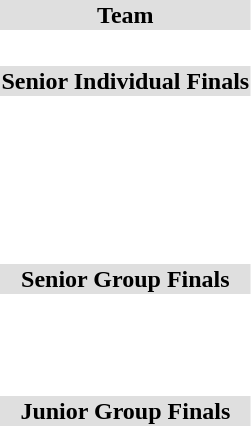<table>
<tr bgcolor="DFDFDF">
<td colspan="4" align="center"><strong>Team</strong></td>
</tr>
<tr>
<th scope=row style="text-align:left"><br></th>
<td valign="top"></td>
<td valign="top"></td>
<td valign="top"></td>
</tr>
<tr bgcolor="DFDFDF">
<td colspan="4" align="center"><strong>Senior Individual Finals </strong></td>
</tr>
<tr>
<th scope=row style="text-align:left"><br></th>
<td></td>
<td></td>
<td></td>
</tr>
<tr>
<th scope=row style="text-align:left"><br></th>
<td></td>
<td></td>
<td></td>
</tr>
<tr>
<th scope=row style="text-align:left"><br></th>
<td></td>
<td></td>
<td></td>
</tr>
<tr>
<th scope=row style="text-align:left"><br></th>
<td></td>
<td></td>
<td></td>
</tr>
<tr>
<th scope=row style="text-align:left"><br></th>
<td></td>
<td></td>
<td></td>
</tr>
<tr bgcolor="DFDFDF">
<td colspan="4" align="center"><strong>Senior Group Finals</strong></td>
</tr>
<tr>
<th scope=row style="text-align:left"><br></th>
<td valign="top"></td>
<td></td>
<td></td>
</tr>
<tr>
<th scope=row style="text-align:left"><br></th>
<td></td>
<td valign="top"></td>
<td></td>
</tr>
<tr>
<th scope=row style="text-align:left"><br></th>
<td></td>
<td></td>
<td valign="top"></td>
</tr>
<tr bgcolor="DFDFDF">
<td colspan="4" align="center"><strong>Junior Group Finals</strong></td>
</tr>
<tr>
<th scope=row style="text-align:left"><br></th>
<td></td>
<td></td>
<td></td>
</tr>
<tr>
<th scope=row style="text-align:left"><br></th>
<td></td>
<td></td>
<td></td>
</tr>
<tr>
<th scope=row style="text-align:left"><br></th>
<td></td>
<td></td>
<td></td>
</tr>
</table>
